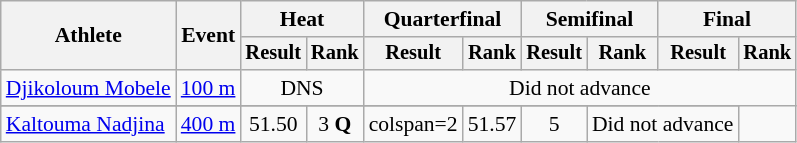<table class=wikitable style="font-size:90%">
<tr>
<th rowspan="2">Athlete</th>
<th rowspan="2">Event</th>
<th colspan="2">Heat</th>
<th colspan="2">Quarterfinal</th>
<th colspan="2">Semifinal</th>
<th colspan="2">Final</th>
</tr>
<tr style="font-size:95%">
<th>Result</th>
<th>Rank</th>
<th>Result</th>
<th>Rank</th>
<th>Result</th>
<th>Rank</th>
<th>Result</th>
<th>Rank</th>
</tr>
<tr align=center>
<td align=left><a href='#'>Djikoloum Mobele</a></td>
<td align=left><a href='#'>100 m</a></td>
<td colspan=2>DNS</td>
<td colspan=6>Did not advance</td>
</tr>
<tr>
</tr>
<tr align=center>
<td align=left><a href='#'>Kaltouma Nadjina</a></td>
<td align=left><a href='#'>400 m</a></td>
<td>51.50</td>
<td>3 <strong>Q</strong></td>
<td>colspan=2 </td>
<td>51.57</td>
<td>5</td>
<td colspan=2>Did not advance</td>
</tr>
</table>
